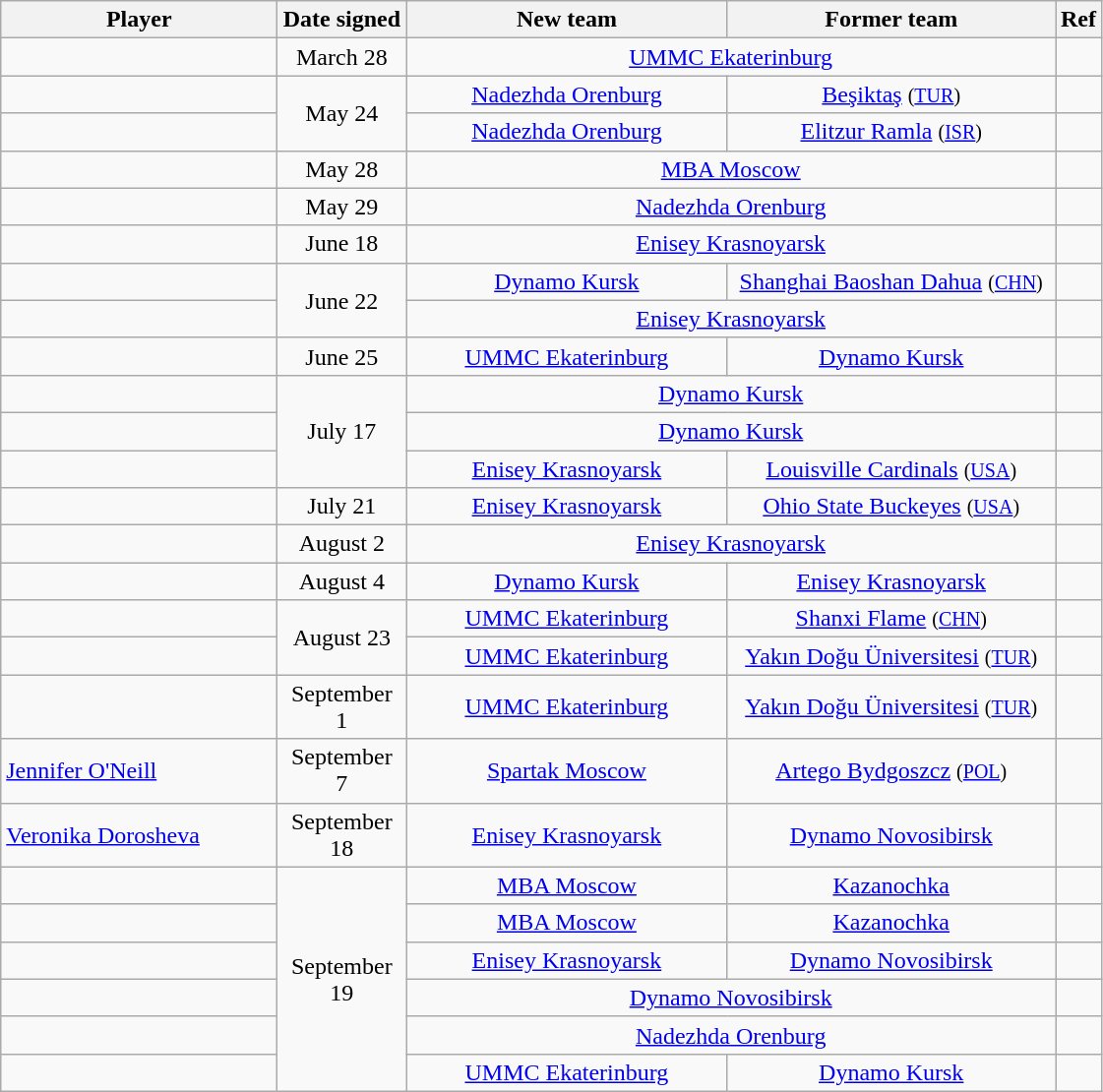<table class="wikitable sortable" style="text-align:center">
<tr>
<th style="width:180px">Player</th>
<th style="width:80px">Date signed</th>
<th style="width:210px">New team</th>
<th style="width:215px">Former team</th>
<th class="unsortable">Ref</th>
</tr>
<tr>
<td align="left"> </td>
<td rowspan="1" align="center">March 28</td>
<td colspan="2" align="center"><a href='#'>UMMC Ekaterinburg</a></td>
<td align="center"></td>
</tr>
<tr>
<td align="left"> </td>
<td rowspan="2" align="center">May 24</td>
<td align="center"><a href='#'>Nadezhda Orenburg</a></td>
<td align="center"><a href='#'>Beşiktaş</a> <small>(<a href='#'>TUR</a>)</small></td>
<td align="center"></td>
</tr>
<tr>
<td align="left"> </td>
<td align="center"><a href='#'>Nadezhda Orenburg</a></td>
<td align="center"><a href='#'>Elitzur Ramla</a> <small>(<a href='#'>ISR</a>)</small></td>
<td align="center"></td>
</tr>
<tr>
<td align="left"> </td>
<td rowspan="1" align="center">May 28</td>
<td colspan="2" align="center"><a href='#'>MBA Moscow</a></td>
<td align="center"></td>
</tr>
<tr>
<td align="left"> </td>
<td rowspan="1" align="center">May 29</td>
<td colspan="2" align="center"><a href='#'>Nadezhda Orenburg</a></td>
<td align="center"></td>
</tr>
<tr>
<td align="left"> </td>
<td rowspan="1" align="center">June 18</td>
<td colspan="2" align="center"><a href='#'>Enisey Krasnoyarsk</a></td>
<td align="center"></td>
</tr>
<tr>
<td align="left"> </td>
<td rowspan="2" align="center">June 22</td>
<td align="center"><a href='#'>Dynamo Kursk</a></td>
<td align="center"><a href='#'>Shanghai Baoshan Dahua</a> <small>(<a href='#'>CHN</a>)</small></td>
<td align="center"></td>
</tr>
<tr>
<td align="left"> </td>
<td colspan="2" align="center"><a href='#'>Enisey Krasnoyarsk</a></td>
<td align="center"></td>
</tr>
<tr>
<td align="left"> </td>
<td rowspan="1" align="center">June 25</td>
<td align="center"><a href='#'>UMMC Ekaterinburg</a></td>
<td align="center"><a href='#'>Dynamo Kursk</a></td>
<td align="center"></td>
</tr>
<tr>
<td align="left"> </td>
<td rowspan="3" align="center">July 17</td>
<td colspan="2" align="center"><a href='#'>Dynamo Kursk</a></td>
<td align="center"></td>
</tr>
<tr>
<td align="left"> </td>
<td colspan="2" align="center"><a href='#'>Dynamo Kursk</a></td>
<td align="center"></td>
</tr>
<tr>
<td align="left"> </td>
<td align="center"><a href='#'>Enisey Krasnoyarsk</a></td>
<td align="center"><a href='#'>Louisville Cardinals</a> <small>(<a href='#'>USA</a>)</small></td>
<td align="center"></td>
</tr>
<tr>
<td align="left"> </td>
<td rowspan="1" align="center">July 21</td>
<td align="center"><a href='#'>Enisey Krasnoyarsk</a></td>
<td align="center"><a href='#'>Ohio State Buckeyes</a> <small>(<a href='#'>USA</a>)</small></td>
<td align="center"></td>
</tr>
<tr>
<td align="left"> </td>
<td rowspan="1" align="center">August 2</td>
<td colspan="2" align="center"><a href='#'>Enisey Krasnoyarsk</a></td>
<td align="center"></td>
</tr>
<tr>
<td align="left"> </td>
<td rowspan="1" align="center">August 4</td>
<td align="center"><a href='#'>Dynamo Kursk</a></td>
<td align="center"><a href='#'>Enisey Krasnoyarsk</a></td>
<td align="center"></td>
</tr>
<tr>
<td align="left"> </td>
<td rowspan="2" align="center">August 23</td>
<td align="center"><a href='#'>UMMC Ekaterinburg</a></td>
<td align="center"><a href='#'>Shanxi Flame</a> <small>(<a href='#'>CHN</a>)</small></td>
<td align="center"></td>
</tr>
<tr>
<td align="left"> </td>
<td align="center"><a href='#'>UMMC Ekaterinburg</a></td>
<td align="center"><a href='#'>Yakın Doğu Üniversitesi</a> <small>(<a href='#'>TUR</a>)</small></td>
<td align="center"></td>
</tr>
<tr>
<td align="left"> </td>
<td rowspan="1" align="center">September 1</td>
<td align="center"><a href='#'>UMMC Ekaterinburg</a></td>
<td align="center"><a href='#'>Yakın Doğu Üniversitesi</a> <small>(<a href='#'>TUR</a>)</small></td>
<td align="center"></td>
</tr>
<tr>
<td align="left"> <a href='#'>Jennifer O'Neill</a></td>
<td rowspan="1" align="center">September 7</td>
<td align="center"><a href='#'>Spartak Moscow</a></td>
<td align="center"><a href='#'>Artego Bydgoszcz</a> <small>(<a href='#'>POL</a>)</small></td>
<td align="center"></td>
</tr>
<tr>
<td align="left"> <a href='#'>Veronika Dorosheva</a></td>
<td rowspan="1" align="center">September 18</td>
<td align="center"><a href='#'>Enisey Krasnoyarsk</a></td>
<td align="center"><a href='#'>Dynamo Novosibirsk</a></td>
<td align="center"></td>
</tr>
<tr>
<td align="left"> </td>
<td rowspan="7" align="center">September 19</td>
<td align="center"><a href='#'>MBA Moscow</a></td>
<td align="center"><a href='#'>Kazanochka</a></td>
<td align="center"></td>
</tr>
<tr>
<td align="left"> </td>
<td align="center"><a href='#'>MBA Moscow</a></td>
<td align="center"><a href='#'>Kazanochka</a></td>
<td align="center"></td>
</tr>
<tr>
<td align="left"> </td>
<td align="center"><a href='#'>Enisey Krasnoyarsk</a></td>
<td align="center"><a href='#'>Dynamo Novosibirsk</a></td>
<td align="center"></td>
</tr>
<tr>
<td align="left"> </td>
<td colspan="2" align="center"><a href='#'>Dynamo Novosibirsk</a></td>
<td align="center"></td>
</tr>
<tr>
<td align="left"> </td>
<td colspan="2" align="center"><a href='#'>Nadezhda Orenburg</a></td>
<td align="center"></td>
</tr>
<tr>
<td align="left"> </td>
<td align="center"><a href='#'>UMMC Ekaterinburg</a></td>
<td align="center"><a href='#'>Dynamo Kursk</a></td>
<td align="center"></td>
</tr>
</table>
